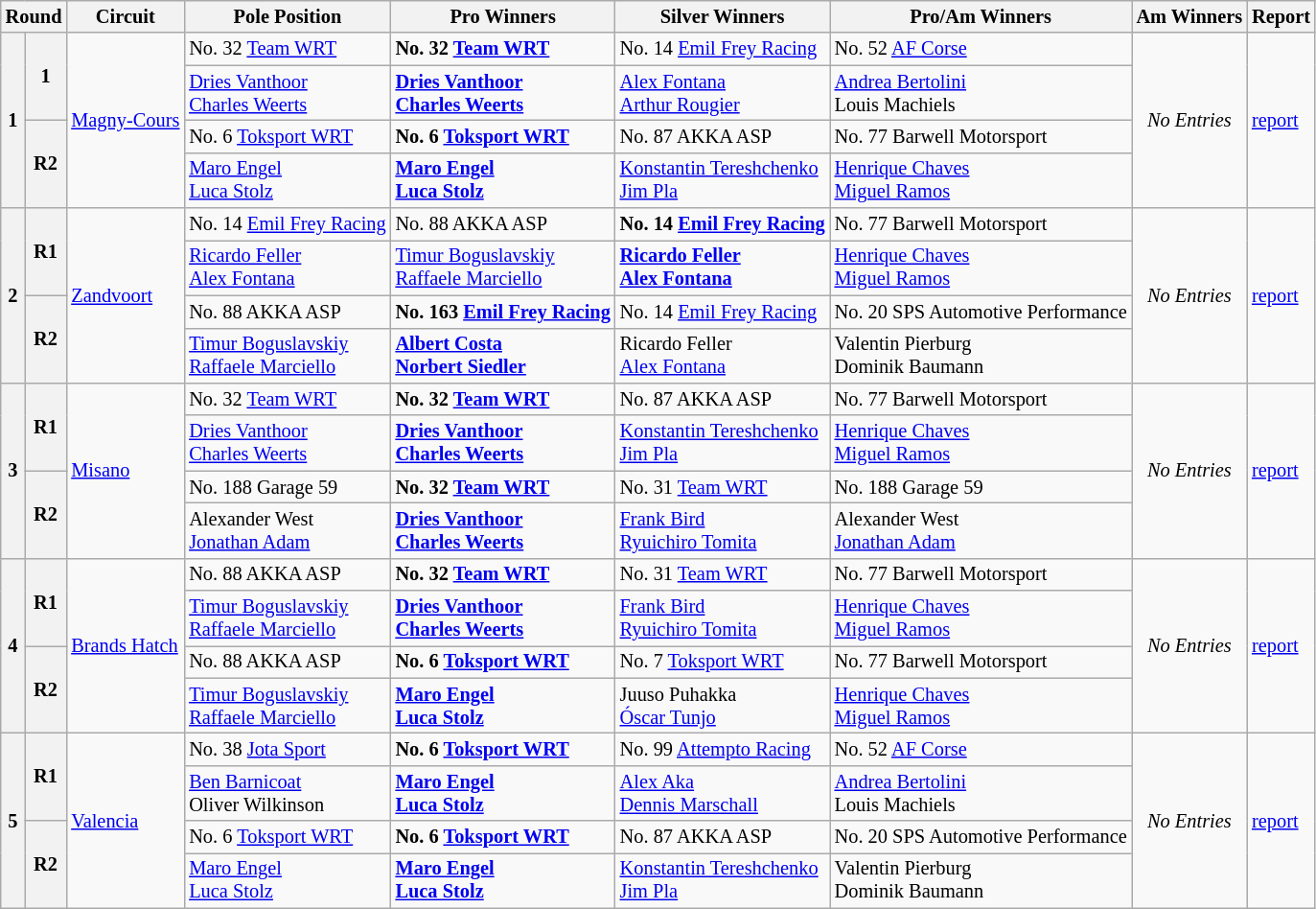<table class="wikitable" style=font-size:85%;">
<tr>
<th colspan=2>Round</th>
<th>Circuit</th>
<th>Pole Position</th>
<th>Pro Winners</th>
<th>Silver Winners</th>
<th>Pro/Am Winners</th>
<th>Am Winners</th>
<th>Report</th>
</tr>
<tr>
<th rowspan=4>1</th>
<th rowspan=2>1</th>
<td rowspan=4> <a href='#'>Magny-Cours</a></td>
<td> No. 32 <a href='#'>Team WRT</a></td>
<td><strong> No. 32 <a href='#'>Team WRT</a></strong></td>
<td> No. 14 <a href='#'>Emil Frey Racing</a></td>
<td> No. 52 <a href='#'>AF Corse</a></td>
<td rowspan=4 align=center><em>No Entries</em></td>
<td rowspan=4><a href='#'>report</a></td>
</tr>
<tr>
<td> <a href='#'>Dries Vanthoor</a><br> <a href='#'>Charles Weerts</a></td>
<td><strong> <a href='#'>Dries Vanthoor</a><br> <a href='#'>Charles Weerts</a></strong></td>
<td> <a href='#'>Alex Fontana</a><br> <a href='#'>Arthur Rougier</a></td>
<td> <a href='#'>Andrea Bertolini</a><br> Louis Machiels</td>
</tr>
<tr>
<th rowspan=2>R2</th>
<td> No. 6 <a href='#'>Toksport WRT</a></td>
<td><strong> No. 6 <a href='#'>Toksport WRT</a></strong></td>
<td> No. 87 AKKA ASP</td>
<td> No. 77 Barwell Motorsport</td>
</tr>
<tr>
<td> <a href='#'>Maro Engel</a><br> <a href='#'>Luca Stolz</a></td>
<td><strong> <a href='#'>Maro Engel</a><br> <a href='#'>Luca Stolz</a></strong></td>
<td> <a href='#'>Konstantin Tereshchenko</a><br> <a href='#'>Jim Pla</a></td>
<td> <a href='#'>Henrique Chaves</a><br> <a href='#'>Miguel Ramos</a></td>
</tr>
<tr>
<th rowspan=4>2</th>
<th rowspan=2>R1</th>
<td rowspan=4> <a href='#'>Zandvoort</a></td>
<td> No. 14 <a href='#'>Emil Frey Racing</a></td>
<td> No. 88 AKKA ASP</td>
<td><strong> No. 14 <a href='#'>Emil Frey Racing</a></strong></td>
<td> No. 77 Barwell Motorsport</td>
<td rowspan=4 align=center><em>No Entries</em></td>
<td rowspan=4><a href='#'>report</a></td>
</tr>
<tr>
<td> <a href='#'>Ricardo Feller</a><br> <a href='#'>Alex Fontana</a></td>
<td> <a href='#'>Timur Boguslavskiy</a><br> <a href='#'>Raffaele Marciello</a></td>
<td><strong> <a href='#'>Ricardo Feller</a><br> <a href='#'>Alex Fontana</a></strong></td>
<td> <a href='#'>Henrique Chaves</a><br> <a href='#'>Miguel Ramos</a></td>
</tr>
<tr>
<th rowspan=2>R2</th>
<td> No. 88 AKKA ASP</td>
<td><strong> No. 163 <a href='#'>Emil Frey Racing</a></strong></td>
<td> No. 14 <a href='#'>Emil Frey Racing</a></td>
<td> No. 20 SPS Automotive Performance</td>
</tr>
<tr>
<td> <a href='#'>Timur Boguslavskiy</a><br> <a href='#'>Raffaele Marciello</a></td>
<td><strong> <a href='#'>Albert Costa</a><br> <a href='#'>Norbert Siedler</a></strong></td>
<td> Ricardo Feller<br> <a href='#'>Alex Fontana</a></td>
<td> Valentin Pierburg<br> Dominik Baumann</td>
</tr>
<tr>
<th rowspan=4>3</th>
<th rowspan=2>R1</th>
<td rowspan=4> <a href='#'>Misano</a></td>
<td> No. 32 <a href='#'>Team WRT</a></td>
<td><strong> No. 32 <a href='#'>Team WRT</a></strong></td>
<td> No. 87 AKKA ASP</td>
<td> No. 77 Barwell Motorsport</td>
<td rowspan=4 align=center><em>No Entries</em></td>
<td rowspan=4><a href='#'>report</a></td>
</tr>
<tr>
<td> <a href='#'>Dries Vanthoor</a><br> <a href='#'>Charles Weerts</a></td>
<td><strong> <a href='#'>Dries Vanthoor</a><br> <a href='#'>Charles Weerts</a></strong></td>
<td> <a href='#'>Konstantin Tereshchenko</a><br> <a href='#'>Jim Pla</a></td>
<td> <a href='#'>Henrique Chaves</a><br> <a href='#'>Miguel Ramos</a></td>
</tr>
<tr>
<th rowspan=2>R2</th>
<td> No. 188 Garage 59</td>
<td><strong> No. 32 <a href='#'>Team WRT</a></strong></td>
<td> No. 31 <a href='#'>Team WRT</a></td>
<td> No. 188 Garage 59</td>
</tr>
<tr>
<td> Alexander West<br> <a href='#'>Jonathan Adam</a></td>
<td><strong> <a href='#'>Dries Vanthoor</a><br> <a href='#'>Charles Weerts</a></strong></td>
<td> <a href='#'>Frank Bird</a><br> <a href='#'>Ryuichiro Tomita</a></td>
<td> Alexander West<br> <a href='#'>Jonathan Adam</a></td>
</tr>
<tr>
<th rowspan=4>4</th>
<th rowspan=2>R1</th>
<td rowspan=4> <a href='#'>Brands Hatch</a></td>
<td> No. 88 AKKA ASP</td>
<td><strong> No. 32 <a href='#'>Team WRT</a></strong></td>
<td> No. 31 <a href='#'>Team WRT</a></td>
<td> No. 77 Barwell Motorsport</td>
<td rowspan=4 align=center><em>No Entries</em></td>
<td rowspan=4><a href='#'>report</a></td>
</tr>
<tr>
<td> <a href='#'>Timur Boguslavskiy</a><br> <a href='#'>Raffaele Marciello</a></td>
<td><strong> <a href='#'>Dries Vanthoor</a><br> <a href='#'>Charles Weerts</a></strong></td>
<td> <a href='#'>Frank Bird</a><br> <a href='#'>Ryuichiro Tomita</a></td>
<td> <a href='#'>Henrique Chaves</a><br> <a href='#'>Miguel Ramos</a></td>
</tr>
<tr>
<th rowspan=2>R2</th>
<td> No. 88 AKKA ASP</td>
<td><strong> No. 6 <a href='#'>Toksport WRT</a></strong></td>
<td> No. 7 <a href='#'>Toksport WRT</a></td>
<td> No. 77 Barwell Motorsport</td>
</tr>
<tr>
<td> <a href='#'>Timur Boguslavskiy</a><br> <a href='#'>Raffaele Marciello</a></td>
<td><strong> <a href='#'>Maro Engel</a><br> <a href='#'>Luca Stolz</a></strong></td>
<td> Juuso Puhakka<br> <a href='#'>Óscar Tunjo</a></td>
<td> <a href='#'>Henrique Chaves</a><br> <a href='#'>Miguel Ramos</a></td>
</tr>
<tr>
<th rowspan=4>5</th>
<th rowspan=2>R1</th>
<td rowspan=4> <a href='#'>Valencia</a></td>
<td> No. 38 <a href='#'>Jota Sport</a></td>
<td><strong> No. 6 <a href='#'>Toksport WRT</a></strong></td>
<td> No. 99 <a href='#'>Attempto Racing</a></td>
<td> No. 52 <a href='#'>AF Corse</a></td>
<td rowspan=4 align=center><em>No Entries</em></td>
<td rowspan=4><a href='#'>report</a></td>
</tr>
<tr>
<td> <a href='#'>Ben Barnicoat</a><br> Oliver Wilkinson</td>
<td><strong> <a href='#'>Maro Engel</a><br> <a href='#'>Luca Stolz</a></strong></td>
<td> <a href='#'>Alex Aka</a><br> <a href='#'>Dennis Marschall</a></td>
<td> <a href='#'>Andrea Bertolini</a><br> Louis Machiels</td>
</tr>
<tr>
<th rowspan=2>R2</th>
<td> No. 6 <a href='#'>Toksport WRT</a></td>
<td><strong> No. 6 <a href='#'>Toksport WRT</a></strong></td>
<td> No. 87 AKKA ASP</td>
<td> No. 20 SPS Automotive Performance</td>
</tr>
<tr>
<td> <a href='#'>Maro Engel</a><br> <a href='#'>Luca Stolz</a></td>
<td><strong> <a href='#'>Maro Engel</a><br> <a href='#'>Luca Stolz</a></strong></td>
<td> <a href='#'>Konstantin Tereshchenko</a><br> <a href='#'>Jim Pla</a></td>
<td> Valentin Pierburg<br> Dominik Baumann</td>
</tr>
</table>
